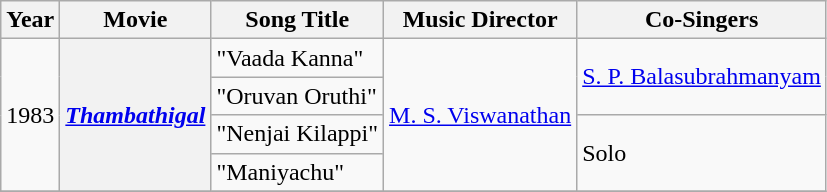<table class="wikitable">
<tr>
<th>Year</th>
<th>Movie</th>
<th>Song Title</th>
<th>Music Director</th>
<th>Co-Singers</th>
</tr>
<tr>
<td rowspan="4">1983</td>
<th rowspan="4"><strong><a href='#'><em>Thambathigal</em></a></strong></th>
<td>"Vaada Kanna"</td>
<td rowspan="4"><a href='#'>M. S. Viswanathan</a></td>
<td rowspan="2"><a href='#'>S. P. Balasubrahmanyam</a></td>
</tr>
<tr>
<td>"Oruvan Oruthi"</td>
</tr>
<tr>
<td>"Nenjai Kilappi"</td>
<td rowspan="2">Solo</td>
</tr>
<tr>
<td>"Maniyachu"</td>
</tr>
<tr>
</tr>
</table>
